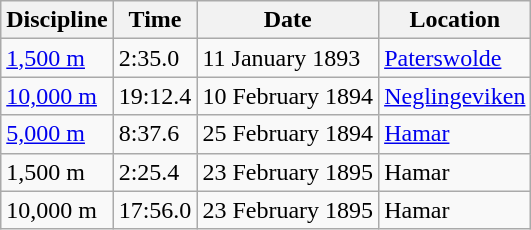<table class='wikitable'>
<tr>
<th>Discipline</th>
<th>Time</th>
<th>Date</th>
<th>Location</th>
</tr>
<tr>
<td><a href='#'>1,500 m</a></td>
<td>2:35.0</td>
<td>11 January 1893</td>
<td align=left><a href='#'>Paterswolde</a></td>
</tr>
<tr>
<td><a href='#'>10,000 m</a></td>
<td>19:12.4</td>
<td>10 February 1894</td>
<td align=left><a href='#'>Neglingeviken</a></td>
</tr>
<tr>
<td><a href='#'>5,000 m</a></td>
<td>8:37.6</td>
<td>25 February 1894</td>
<td align=left><a href='#'>Hamar</a></td>
</tr>
<tr>
<td>1,500 m</td>
<td>2:25.4</td>
<td>23 February 1895</td>
<td align=left>Hamar</td>
</tr>
<tr>
<td>10,000 m</td>
<td>17:56.0</td>
<td>23 February 1895</td>
<td align=left>Hamar</td>
</tr>
</table>
